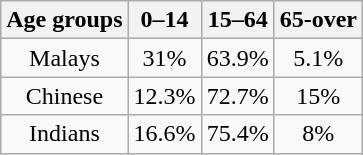<table class="wikitable" style="text-align:center;">
<tr>
<th>Age groups</th>
<th>0–14</th>
<th>15–64</th>
<th>65-over</th>
</tr>
<tr>
<td>Malays</td>
<td>31%</td>
<td>63.9%</td>
<td>5.1%</td>
</tr>
<tr>
<td>Chinese</td>
<td>12.3%</td>
<td>72.7%</td>
<td>15%</td>
</tr>
<tr>
<td>Indians</td>
<td>16.6%</td>
<td>75.4%</td>
<td>8%</td>
</tr>
</table>
